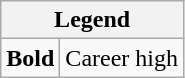<table class="wikitable mw-collapsible mw-collapsed">
<tr>
<th colspan="2">Legend</th>
</tr>
<tr>
<td><strong>Bold</strong></td>
<td>Career high</td>
</tr>
</table>
